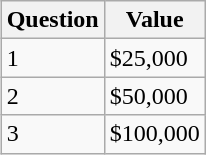<table class="wikitable" align="right">
<tr>
<th>Question</th>
<th>Value</th>
</tr>
<tr>
<td>1</td>
<td>$25,000</td>
</tr>
<tr>
<td>2</td>
<td>$50,000</td>
</tr>
<tr>
<td>3</td>
<td>$100,000</td>
</tr>
</table>
